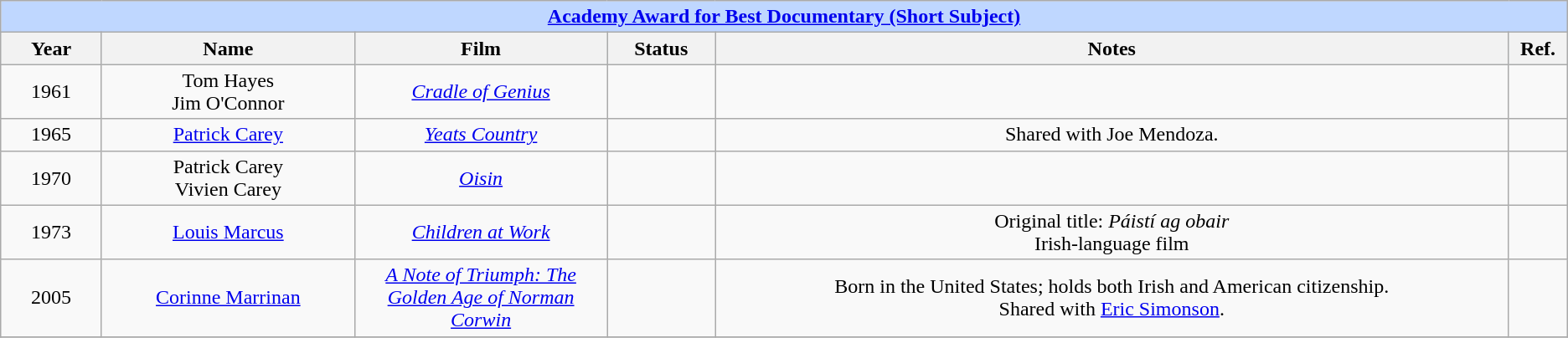<table class="wikitable" style="text-align: center">
<tr ---- bgcolor="#bfd7ff">
<td colspan=6 align=center><strong><a href='#'>Academy Award for Best Documentary (Short Subject)</a></strong></td>
</tr>
<tr ---- bgcolor="#ebf5ff">
<th width="75">Year</th>
<th width="200">Name</th>
<th width="200">Film</th>
<th width="80">Status</th>
<th width="650">Notes</th>
<th width="40">Ref.</th>
</tr>
<tr>
<td>1961</td>
<td>Tom Hayes <br> Jim O'Connor</td>
<td><em><a href='#'>Cradle of Genius</a></em></td>
<td></td>
<td></td>
<td></td>
</tr>
<tr>
<td>1965</td>
<td><a href='#'>Patrick Carey</a></td>
<td><em><a href='#'>Yeats Country</a></em></td>
<td></td>
<td>Shared with Joe Mendoza.</td>
<td></td>
</tr>
<tr>
<td>1970</td>
<td>Patrick Carey <br> Vivien Carey</td>
<td><em><a href='#'>Oisin</a></em></td>
<td></td>
<td></td>
<td></td>
</tr>
<tr>
<td>1973</td>
<td><a href='#'>Louis Marcus</a></td>
<td><em><a href='#'>Children at Work</a></em></td>
<td></td>
<td>Original title: <em>Páistí ag obair</em> <br> Irish-language film</td>
<td></td>
</tr>
<tr>
<td>2005</td>
<td><a href='#'>Corinne Marrinan</a></td>
<td><em><a href='#'>A Note of Triumph: The Golden Age of Norman Corwin</a></em></td>
<td></td>
<td>Born in the United States; holds both Irish and American citizenship.<br>Shared with <a href='#'>Eric Simonson</a>.</td>
<td></td>
</tr>
<tr>
</tr>
</table>
